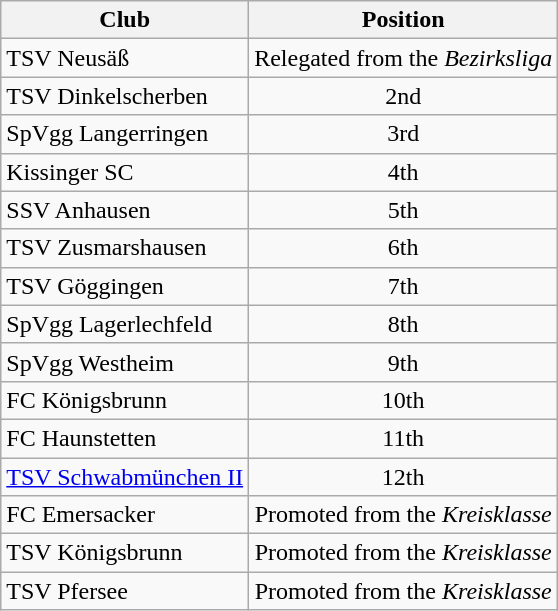<table class="wikitable sortable" style="text-align:center">
<tr>
<th>Club</th>
<th>Position</th>
</tr>
<tr>
<td style="text-align:left;">TSV Neusäß</td>
<td>Relegated from the <em>Bezirksliga</em></td>
</tr>
<tr>
<td style="text-align:left;">TSV Dinkelscherben</td>
<td>2nd</td>
</tr>
<tr>
<td style="text-align:left;">SpVgg Langerringen</td>
<td>3rd</td>
</tr>
<tr>
<td style="text-align:left;">Kissinger SC</td>
<td>4th</td>
</tr>
<tr>
<td style="text-align:left;">SSV Anhausen</td>
<td>5th</td>
</tr>
<tr>
<td style="text-align:left;">TSV Zusmarshausen</td>
<td>6th</td>
</tr>
<tr>
<td style="text-align:left;">TSV Göggingen</td>
<td>7th</td>
</tr>
<tr>
<td style="text-align:left;">SpVgg Lagerlechfeld</td>
<td>8th</td>
</tr>
<tr>
<td style="text-align:left;">SpVgg Westheim</td>
<td>9th</td>
</tr>
<tr>
<td style="text-align:left;">FC Königsbrunn</td>
<td>10th</td>
</tr>
<tr>
<td style="text-align:left;">FC Haunstetten</td>
<td>11th</td>
</tr>
<tr>
<td style="text-align:left;"><a href='#'>TSV Schwabmünchen II</a></td>
<td>12th</td>
</tr>
<tr>
<td style="text-align:left;">FC Emersacker</td>
<td>Promoted from the <em>Kreisklasse</em></td>
</tr>
<tr>
<td style="text-align:left;">TSV Königsbrunn</td>
<td>Promoted from the <em>Kreisklasse</em></td>
</tr>
<tr>
<td style="text-align:left;">TSV Pfersee</td>
<td>Promoted from the <em>Kreisklasse</em></td>
</tr>
</table>
